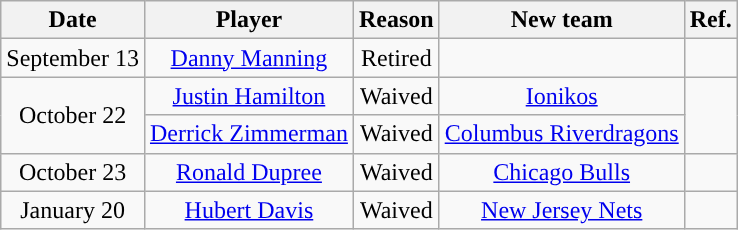<table class="wikitable sortable sortable" style="text-align: center">
<tr>
<th>Date</th>
<th>Player</th>
<th>Reason</th>
<th>New team</th>
<th>Ref.</th>
</tr>
<tr style="text-align: center">
<td>September 13</td>
<td><a href='#'>Danny Manning</a></td>
<td>Retired</td>
<td></td>
<td></td>
</tr>
<tr style="text-align: center">
<td rowspan="2">October 22</td>
<td><a href='#'>Justin Hamilton</a></td>
<td>Waived</td>
<td> <a href='#'>Ionikos</a></td>
<td rowspan="2"></td>
</tr>
<tr style="text-align: center">
<td><a href='#'>Derrick Zimmerman</a></td>
<td>Waived</td>
<td><a href='#'>Columbus Riverdragons</a></td>
</tr>
<tr style="text-align: center">
<td>October 23</td>
<td><a href='#'>Ronald Dupree</a></td>
<td>Waived</td>
<td><a href='#'>Chicago Bulls</a></td>
<td></td>
</tr>
<tr style="text-align: center">
<td>January 20</td>
<td><a href='#'>Hubert Davis</a></td>
<td>Waived</td>
<td><a href='#'>New Jersey Nets</a></td>
<td></td>
</tr>
</table>
